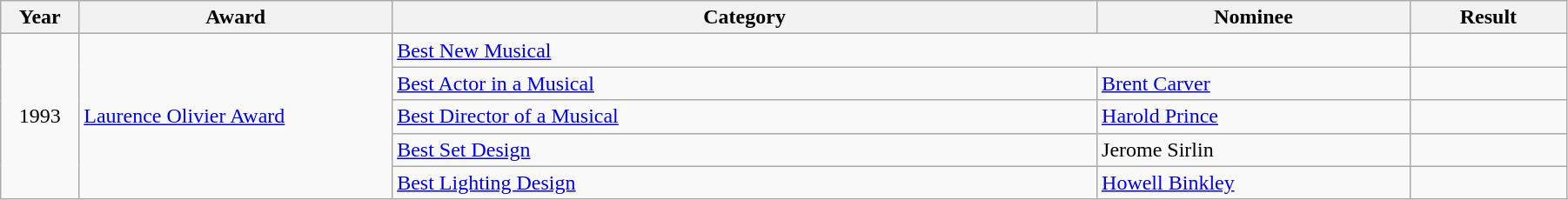<table class="wikitable" width="95%">
<tr>
<th width="5%">Year</th>
<th width="20%">Award</th>
<th width="45%">Category</th>
<th width="20%">Nominee</th>
<th width="10%">Result</th>
</tr>
<tr>
<td rowspan="5" align="center">1993</td>
<td rowspan="5"><a href='#'>Laurence Olivier Award</a></td>
<td colspan="2"><a href='#'>Best New Musical</a></td>
<td></td>
</tr>
<tr>
<td><a href='#'>Best Actor in a Musical</a></td>
<td><a href='#'>Brent Carver</a></td>
<td></td>
</tr>
<tr>
<td><a href='#'>Best Director of a Musical</a></td>
<td><a href='#'>Harold Prince</a></td>
<td></td>
</tr>
<tr>
<td><a href='#'>Best Set Design</a></td>
<td>Jerome Sirlin</td>
<td></td>
</tr>
<tr>
<td><a href='#'>Best Lighting Design</a></td>
<td><a href='#'>Howell Binkley</a></td>
<td></td>
</tr>
</table>
